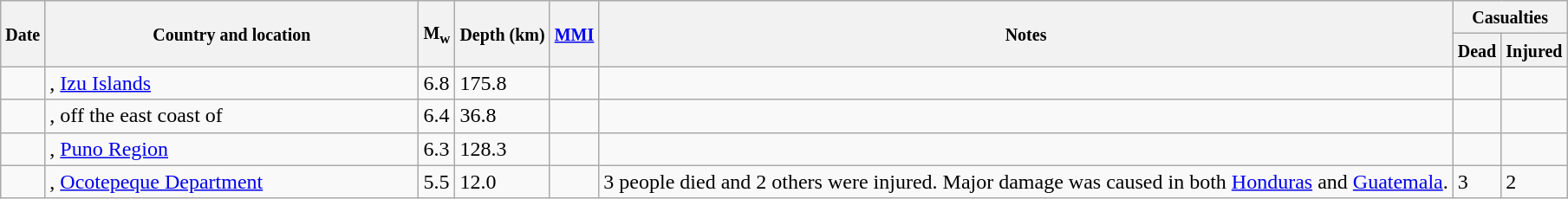<table class="wikitable sortable sort-under" style="border:1px black;  margin-left:1em;">
<tr>
<th rowspan="2"><small>Date</small></th>
<th rowspan="2" style="width: 280px"><small>Country and location</small></th>
<th rowspan="2"><small>M<sub>w</sub></small></th>
<th rowspan="2"><small>Depth (km)</small></th>
<th rowspan="2"><small><a href='#'>MMI</a></small></th>
<th rowspan="2" class="unsortable"><small>Notes</small></th>
<th colspan="2"><small>Casualties</small></th>
</tr>
<tr>
<th><small>Dead</small></th>
<th><small>Injured</small></th>
</tr>
<tr>
<td></td>
<td>, <a href='#'>Izu Islands</a></td>
<td>6.8</td>
<td>175.8</td>
<td></td>
<td></td>
<td></td>
<td></td>
</tr>
<tr>
<td></td>
<td>, off the east coast of</td>
<td>6.4</td>
<td>36.8</td>
<td></td>
<td></td>
<td></td>
<td></td>
</tr>
<tr>
<td></td>
<td>, <a href='#'>Puno Region</a></td>
<td>6.3</td>
<td>128.3</td>
<td></td>
<td></td>
<td></td>
<td></td>
</tr>
<tr>
<td></td>
<td>, <a href='#'>Ocotepeque Department</a></td>
<td>5.5</td>
<td>12.0</td>
<td></td>
<td>3 people died and 2 others were injured. Major damage was caused in both <a href='#'>Honduras</a> and <a href='#'>Guatemala</a>.</td>
<td>3</td>
<td>2</td>
</tr>
</table>
